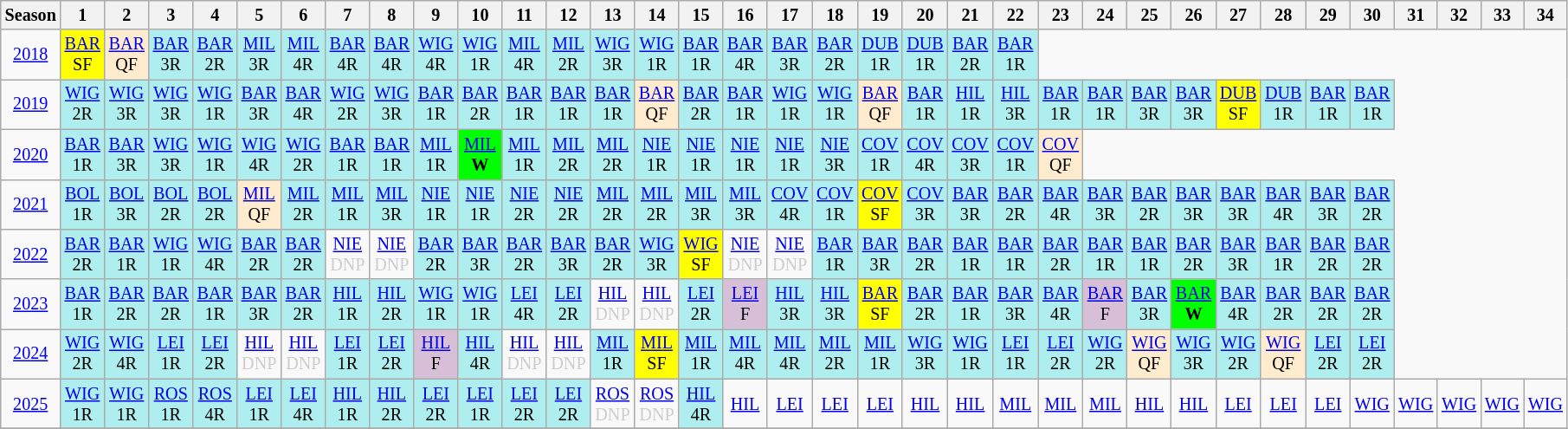<table class="wikitable" style="width:20%; margin:0; font-size:84%">
<tr>
<th>Season</th>
<th>1</th>
<th>2</th>
<th>3</th>
<th>4</th>
<th>5</th>
<th>6</th>
<th>7</th>
<th>8</th>
<th>9</th>
<th>10</th>
<th>11</th>
<th>12</th>
<th>13</th>
<th>14</th>
<th>15</th>
<th>16</th>
<th>17</th>
<th>18</th>
<th>19</th>
<th>20</th>
<th>21</th>
<th>22</th>
<th>23</th>
<th>24</th>
<th>25</th>
<th>26</th>
<th>27</th>
<th>28</th>
<th>29</th>
<th>30</th>
<th>31</th>
<th>32</th>
<th>33</th>
<th>34</th>
</tr>
<tr>
<td style="text-align:center;"background:#efefef;"><a href='#'>2018</a></td>
<td style="text-align:center; background:yellow;"><a href='#'>BAR</a><br>SF</td>
<td style="text-align:center; background:#ffebcd;"><a href='#'>BAR</a><br>QF</td>
<td style="text-align:center; background:#afeeee;"><a href='#'>BAR</a><br>3R</td>
<td style="text-align:center; background:#afeeee;"><a href='#'>BAR</a><br>2R</td>
<td style="text-align:center; background:#afeeee;"><a href='#'>MIL</a><br>3R</td>
<td style="text-align:center; background:#afeeee;"><a href='#'>MIL</a><br>4R</td>
<td style="text-align:center; background:#afeeee;"><a href='#'>BAR</a><br>4R</td>
<td style="text-align:center; background:#afeeee;"><a href='#'>BAR</a><br>4R</td>
<td style="text-align:center; background:#afeeee;"><a href='#'>WIG</a><br>4R</td>
<td style="text-align:center; background:#afeeee;"><a href='#'>WIG</a><br>1R</td>
<td style="text-align:center; background:#afeeee;"><a href='#'>MIL</a><br>4R</td>
<td style="text-align:center; background:#afeeee;"><a href='#'>MIL</a><br>2R</td>
<td style="text-align:center; background:#afeeee;"><a href='#'>WIG</a><br>3R</td>
<td style="text-align:center; background:#afeeee;"><a href='#'>WIG</a><br>1R</td>
<td style="text-align:center; background:#afeeee;"><a href='#'>BAR</a><br>1R</td>
<td style="text-align:center; background:#afeeee;"><a href='#'>BAR</a><br>4R</td>
<td style="text-align:center; background:#afeeee;"><a href='#'>BAR</a><br>3R</td>
<td style="text-align:center; background:#afeeee;"><a href='#'>BAR</a><br>2R</td>
<td style="text-align:center; background:#afeeee;"><a href='#'>DUB</a><br>1R</td>
<td style="text-align:center; background:#afeeee;"><a href='#'>DUB</a><br>1R</td>
<td style="text-align:center; background:#afeeee;"><a href='#'>BAR</a><br>2R</td>
<td style="text-align:center; background:#afeeee;"><a href='#'>BAR</a><br>1R</td>
</tr>
<tr>
<td style="text-align:center;"background:#efefef;"><a href='#'>2019</a></td>
<td style="text-align:center; background:#afeeee;"><a href='#'>WIG</a><br>2R</td>
<td style="text-align:center; background:#afeeee;"><a href='#'>WIG</a><br>3R</td>
<td style="text-align:center; background:#afeeee;"><a href='#'>WIG</a><br>3R</td>
<td style="text-align:center; background:#afeeee;"><a href='#'>WIG</a><br>1R</td>
<td style="text-align:center; background:#afeeee;"><a href='#'>BAR</a><br>3R</td>
<td style="text-align:center; background:#afeeee;"><a href='#'>BAR</a><br>4R</td>
<td style="text-align:center; background:#afeeee;"><a href='#'>WIG</a><br>2R</td>
<td style="text-align:center; background:#afeeee;"><a href='#'>WIG</a><br>3R</td>
<td style="text-align:center; background:#afeeee;"><a href='#'>BAR</a><br>1R</td>
<td style="text-align:center; background:#afeeee;"><a href='#'>BAR</a><br>2R</td>
<td style="text-align:center; background:#afeeee;"><a href='#'>BAR</a><br>1R</td>
<td style="text-align:center; background:#afeeee;"><a href='#'>BAR</a><br>1R</td>
<td style="text-align:center; background:#afeeee;"><a href='#'>BAR</a><br>1R</td>
<td style="text-align:center; background:#ffebcd;"><a href='#'>BAR</a><br>QF</td>
<td style="text-align:center; background:#afeeee;"><a href='#'>BAR</a><br>2R</td>
<td style="text-align:center; background:#afeeee;"><a href='#'>BAR</a><br>1R</td>
<td style="text-align:center; background:#afeeee;"><a href='#'>WIG</a><br>1R</td>
<td style="text-align:center; background:#afeeee;"><a href='#'>WIG</a><br>1R</td>
<td style="text-align:center; background:#ffebcd;"><a href='#'>BAR</a><br>QF</td>
<td style="text-align:center; background:#afeeee;"><a href='#'>BAR</a><br>1R</td>
<td style="text-align:center; background:#afeeee;"><a href='#'>HIL</a><br>1R</td>
<td style="text-align:center; background:#afeeee;"><a href='#'>HIL</a><br>3R</td>
<td style="text-align:center; background:#afeeee;"><a href='#'>BAR</a><br>1R</td>
<td style="text-align:center; background:#afeeee;"><a href='#'>BAR</a><br>1R</td>
<td style="text-align:center; background:#afeeee;"><a href='#'>BAR</a><br>3R</td>
<td style="text-align:center; background:#afeeee;"><a href='#'>BAR</a><br>3R</td>
<td style="text-align:center; background:yellow;"><a href='#'>DUB</a><br>SF</td>
<td style="text-align:center; background:#afeeee;"><a href='#'>DUB</a><br>1R</td>
<td style="text-align:center; background:#afeeee;"><a href='#'>BAR</a><br>1R</td>
<td style="text-align:center; background:#afeeee;"><a href='#'>BAR</a><br>1R</td>
</tr>
<tr>
<td style="text-align:center;"background:#efefef;"><a href='#'>2020</a></td>
<td style="text-align:center; background:#afeeee;"><a href='#'>BAR</a><br>1R</td>
<td style="text-align:center; background:#afeeee;"><a href='#'>BAR</a><br>3R</td>
<td style="text-align:center; background:#afeeee;"><a href='#'>WIG</a><br>3R</td>
<td style="text-align:center; background:#afeeee;"><a href='#'>WIG</a><br>1R</td>
<td style="text-align:center; background:#afeeee;"><a href='#'>WIG</a><br>4R</td>
<td style="text-align:center; background:#afeeee;"><a href='#'>WIG</a><br>2R</td>
<td style="text-align:center; background:#afeeee;"><a href='#'>BAR</a><br>1R</td>
<td style="text-align:center; background:#afeeee;"><a href='#'>BAR</a><br>1R</td>
<td style="text-align:center; background:#afeeee;"><a href='#'>MIL</a><br>1R</td>
<td style="text-align:center; background:lime;"><a href='#'>MIL</a><br><strong>W</strong></td>
<td style="text-align:center; background:#afeeee;"><a href='#'>MIL</a><br>1R</td>
<td style="text-align:center; background:#afeeee;"><a href='#'>MIL</a><br>2R</td>
<td style="text-align:center; background:#afeeee;"><a href='#'>MIL</a><br>2R</td>
<td style="text-align:center; background:#afeeee;"><a href='#'>NIE</a><br>1R</td>
<td style="text-align:center; background:#afeeee;"><a href='#'>NIE</a><br>1R</td>
<td style="text-align:center; background:#afeeee;"><a href='#'>NIE</a><br>1R</td>
<td style="text-align:center; background:#afeeee;"><a href='#'>NIE</a><br>1R</td>
<td style="text-align:center; background:#afeeee;"><a href='#'>NIE</a><br>3R</td>
<td style="text-align:center; background:#afeeee;"><a href='#'>COV</a><br>1R</td>
<td style="text-align:center; background:#afeeee;"><a href='#'>COV</a><br>4R</td>
<td style="text-align:center; background:#afeeee;"><a href='#'>COV</a><br>3R</td>
<td style="text-align:center; background:#afeeee;"><a href='#'>COV</a><br>1R</td>
<td style="text-align:center; background:#ffebcd;"><a href='#'>COV</a><br>QF</td>
</tr>
<tr>
<td style="text-align:center;"background:#efefef;"><a href='#'>2021</a></td>
<td style="text-align:center; background:#afeeee;"><a href='#'>BOL</a><br>1R</td>
<td style="text-align:center; background:#afeeee;"><a href='#'>BOL</a><br>3R</td>
<td style="text-align:center; background:#afeeee;"><a href='#'>BOL</a><br>2R</td>
<td style="text-align:center; background:#afeeee;"><a href='#'>BOL</a><br>2R</td>
<td style="text-align:center; background:#ffebcd;"><a href='#'>MIL</a><br>QF</td>
<td style="text-align:center; background:#afeeee;"><a href='#'>MIL</a><br>2R</td>
<td style="text-align:center; background:#afeeee;"><a href='#'>MIL</a><br>1R</td>
<td style="text-align:center; background:#afeeee;"><a href='#'>MIL</a><br>3R</td>
<td style="text-align:center; background:#afeeee;"><a href='#'>NIE</a><br>1R</td>
<td style="text-align:center; background:#afeeee;"><a href='#'>NIE</a><br>1R</td>
<td style="text-align:center; background:#afeeee;"><a href='#'>NIE</a><br>2R</td>
<td style="text-align:center; background:#afeeee;"><a href='#'>NIE</a><br>2R</td>
<td style="text-align:center; background:#afeeee;"><a href='#'>MIL</a><br>2R</td>
<td style="text-align:center; background:#afeeee;"><a href='#'>MIL</a><br>2R</td>
<td style="text-align:center; background:#afeeee;"><a href='#'>MIL</a><br>3R</td>
<td style="text-align:center; background:#afeeee;"><a href='#'>MIL</a><br>3R</td>
<td style="text-align:center; background:#afeeee;"><a href='#'>COV</a><br>4R</td>
<td style="text-align:center; background:#afeeee;"><a href='#'>COV</a><br>1R</td>
<td style="text-align:center; background:yellow;"><a href='#'>COV</a><br>SF</td>
<td style="text-align:center; background:#afeeee;"><a href='#'>COV</a><br>3R</td>
<td style="text-align:center; background:#afeeee;"><a href='#'>BAR</a><br>3R</td>
<td style="text-align:center; background:#afeeee;"><a href='#'>BAR</a><br>2R</td>
<td style="text-align:center; background:#afeeee;"><a href='#'>BAR</a><br>4R</td>
<td style="text-align:center; background:#afeeee;"><a href='#'>BAR</a><br>3R</td>
<td style="text-align:center; background:#afeeee;"><a href='#'>BAR</a><br>2R</td>
<td style="text-align:center; background:#afeeee;"><a href='#'>BAR</a><br>3R</td>
<td style="text-align:center; background:#afeeee;"><a href='#'>BAR</a><br>3R</td>
<td style="text-align:center; background:#afeeee;"><a href='#'>BAR</a><br>4R</td>
<td style="text-align:center; background:#afeeee;"><a href='#'>BAR</a><br>3R</td>
<td style="text-align:center; background:#afeeee;"><a href='#'>BAR</a><br>2R</td>
</tr>
<tr>
<td style="text-align:center;"background:#efefef;"><a href='#'>2022</a></td>
<td style="text-align:center; background:#afeeee;"><a href='#'>BAR</a><br>2R</td>
<td style="text-align:center; background:#afeeee;"><a href='#'>BAR</a><br>1R</td>
<td style="text-align:center; background:#afeeee;"><a href='#'>WIG</a><br>1R</td>
<td style="text-align:center; background:#afeeee;"><a href='#'>WIG</a><br>4R</td>
<td style="text-align:center; background:#afeeee;"><a href='#'>BAR</a><br>2R</td>
<td style="text-align:center; background:#afeeee;"><a href='#'>BAR</a><br>2R</td>
<td style="text-align:center; color:#ccc;"><a href='#'>NIE</a><br>DNP</td>
<td style="text-align:center; color:#ccc;"><a href='#'>NIE</a><br>DNP</td>
<td style="text-align:center; background:#afeeee;"><a href='#'>BAR</a><br>2R</td>
<td style="text-align:center; background:#afeeee;"><a href='#'>BAR</a><br>3R</td>
<td style="text-align:center; background:#afeeee;"><a href='#'>BAR</a><br>2R</td>
<td style="text-align:center; background:#afeeee;"><a href='#'>BAR</a><br>3R</td>
<td style="text-align:center; background:#afeeee;"><a href='#'>BAR</a><br>2R</td>
<td style="text-align:center; background:#afeeee;"><a href='#'>WIG</a><br>3R</td>
<td style="text-align:center; background:yellow;"><a href='#'>WIG</a><br>SF</td>
<td style="text-align:center; color:#ccc;"><a href='#'>NIE</a><br>DNP</td>
<td style="text-align:center; color:#ccc;"><a href='#'>NIE</a><br>DNP</td>
<td style="text-align:center; background:#afeeee;"><a href='#'>BAR</a><br>1R</td>
<td style="text-align:center; background:#afeeee;"><a href='#'>BAR</a><br>3R</td>
<td style="text-align:center; background:#afeeee;"><a href='#'>BAR</a><br>2R</td>
<td style="text-align:center; background:#afeeee;"><a href='#'>BAR</a><br>1R</td>
<td style="text-align:center; background:#afeeee;"><a href='#'>BAR</a><br>1R</td>
<td style="text-align:center; background:#afeeee;"><a href='#'>BAR</a><br>2R</td>
<td style="text-align:center; background:#afeeee;"><a href='#'>BAR</a><br>1R</td>
<td style="text-align:center; background:#afeeee;"><a href='#'>BAR</a><br>1R</td>
<td style="text-align:center; background:#afeeee;"><a href='#'>BAR</a><br>2R</td>
<td style="text-align:center; background:#afeeee;"><a href='#'>BAR</a><br>3R</td>
<td style="text-align:center; background:#afeeee;"><a href='#'>BAR</a><br>1R</td>
<td style="text-align:center; background:#afeeee;"><a href='#'>BAR</a><br>2R</td>
<td style="text-align:center; background:#afeeee;"><a href='#'>BAR</a><br>2R</td>
</tr>
<tr>
<td style="text-align:center;"background:#efefef;"><a href='#'>2023</a></td>
<td style="text-align:center; background:#afeeee;"><a href='#'>BAR</a><br>1R</td>
<td style="text-align:center; background:#afeeee;"><a href='#'>BAR</a><br>2R</td>
<td style="text-align:center; background:#afeeee;"><a href='#'>BAR</a><br>2R</td>
<td style="text-align:center; background:#afeeee;"><a href='#'>BAR</a><br>1R</td>
<td style="text-align:center; background:#afeeee;"><a href='#'>BAR</a><br>3R</td>
<td style="text-align:center; background:#afeeee;"><a href='#'>BAR</a><br>2R</td>
<td style="text-align:center; background:#afeeee;"><a href='#'>HIL</a><br>1R</td>
<td style="text-align:center; background:#afeeee;"><a href='#'>HIL</a><br>2R</td>
<td style="text-align:center; background:#afeeee;"><a href='#'>WIG</a><br>1R</td>
<td style="text-align:center; background:#afeeee;"><a href='#'>WIG</a><br>1R</td>
<td style="text-align:center; background:#afeeee;"><a href='#'>LEI</a><br>4R</td>
<td style="text-align:center; background:#afeeee;"><a href='#'>LEI</a><br>2R</td>
<td style="text-align:center; color:#ccc;"><a href='#'>HIL</a><br>DNP</td>
<td style="text-align:center; color:#ccc;"><a href='#'>HIL</a><br>DNP</td>
<td style="text-align:center; background:#afeeee;"><a href='#'>LEI</a><br>2R</td>
<td style="text-align:center; background:thistle;"><a href='#'>LEI</a><br>F</td>
<td style="text-align:center; background:#afeeee;"><a href='#'>HIL</a><br>3R</td>
<td style="text-align:center; background:#afeeee;"><a href='#'>HIL</a><br>3R</td>
<td style="text-align:center; background:yellow;"><a href='#'>BAR</a><br>SF</td>
<td style="text-align:center; background:#afeeee;"><a href='#'>BAR</a><br>2R</td>
<td style="text-align:center; background:#afeeee;"><a href='#'>BAR</a><br>1R</td>
<td style="text-align:center; background:#afeeee;"><a href='#'>BAR</a><br>3R</td>
<td style="text-align:center; background:#afeeee;"><a href='#'>BAR</a><br>4R</td>
<td style="text-align:center; background:thistle;"><a href='#'>BAR</a><br>F</td>
<td style="text-align:center; background:#afeeee;"><a href='#'>BAR</a><br>3R</td>
<td style="text-align:center; background:lime;"><a href='#'>BAR</a><br><strong>W</strong></td>
<td style="text-align:center; background:#afeeee;"><a href='#'>BAR</a><br>4R</td>
<td style="text-align:center; background:#afeeee;"><a href='#'>BAR</a><br>2R</td>
<td style="text-align:center; background:#afeeee;"><a href='#'>BAR</a><br>2R</td>
<td style="text-align:center; background:#afeeee;"><a href='#'>BAR</a><br>2R</td>
</tr>
<tr>
<td style="text-align:center;"background:#efefef;"><a href='#'>2024</a></td>
<td style="text-align:center; background:#afeeee;;"><a href='#'>WIG</a><br>2R</td>
<td style="text-align:center; background:#afeeee;;"><a href='#'>WIG</a><br>4R</td>
<td style="text-align:center; background:#afeeee;;"><a href='#'>LEI</a><br>1R</td>
<td style="text-align:center; background:#afeeee;"><a href='#'>LEI</a><br>2R</td>
<td style="text-align:center; color:#ccc;"><a href='#'>HIL</a><br>DNP</td>
<td style="text-align:center; color:#ccc;"><a href='#'>HIL</a><br>DNP</td>
<td style="text-align:center; background:#afeeee;"><a href='#'>LEI</a><br>1R</td>
<td style="text-align:center; background:#afeeee;"><a href='#'>LEI</a><br>2R</td>
<td style="text-align:center; background:thistle;"><a href='#'>HIL</a><br>F</td>
<td style="text-align:center; background:#afeeee;"><a href='#'>HIL</a><br>4R</td>
<td style="text-align:center; color:#ccc;"><a href='#'>HIL</a><br>DNP</td>
<td style="text-align:center; color:#ccc;"><a href='#'>HIL</a><br>DNP</td>
<td style="text-align:center; background:#afeeee;"><a href='#'>MIL</a><br>1R</td>
<td style="text-align:center; background:yellow;"><a href='#'>MIL</a><br>SF</td>
<td style="text-align:center; background:#afeeee;"><a href='#'>MIL</a><br>1R</td>
<td style="text-align:center; background:#afeeee;"><a href='#'>MIL</a><br>4R</td>
<td style="text-align:center; background:#afeeee;"><a href='#'>MIL</a><br>4R</td>
<td style="text-align:center; background:#afeeee;"><a href='#'>MIL</a><br>2R</td>
<td style="text-align:center; background:#afeeee;"><a href='#'>MIL</a><br>1R</td>
<td style="text-align:center; background:#afeeee;"><a href='#'>WIG</a><br>3R</td>
<td style="text-align:center; background:#afeeee;"><a href='#'>WIG</a><br>1R</td>
<td style="text-align:center; background:#afeeee;"><a href='#'>LEI</a><br>1R</td>
<td style="text-align:center; background:#afeeee;"><a href='#'>LEI</a><br>2R</td>
<td style="text-align:center; background:#afeeee;"><a href='#'>WIG</a><br>2R</td>
<td style="text-align:center; background:#ffebcd;"><a href='#'>WIG</a><br>QF</td>
<td style="text-align:center; background:#afeeee;"><a href='#'>WIG</a><br>3R</td>
<td style="text-align:center; background:#afeeee;"><a href='#'>WIG</a><br>2R</td>
<td style="text-align:center; background:#ffebcd;"><a href='#'>WIG</a><br>QF</td>
<td style="text-align:center; background:#afeeee;"><a href='#'>LEI</a><br>2R</td>
<td style="text-align:center; background:#afeeee;"><a href='#'>LEI</a><br>2R</td>
</tr>
<tr>
<td style="text-align:center;"background:#efefef;"><a href='#'>2025</a></td>
<td style="text-align:center; background:#afeeee;"><a href='#'>WIG</a><br>1R</td>
<td style="text-align:center; background:#afeeee;"><a href='#'>WIG</a><br>1R</td>
<td style="text-align:center; background:#afeeee;"><a href='#'>ROS</a><br>1R</td>
<td style="text-align:center; background:#afeeee;"><a href='#'>ROS</a><br>4R</td>
<td style="text-align:center; background:#afeeee;"><a href='#'>LEI</a><br>1R</td>
<td style="text-align:center; background:#afeeee;"><a href='#'>LEI</a><br>4R</td>
<td style="text-align:center; background:#afeeee;"><a href='#'>HIL</a><br>1R</td>
<td style="text-align:center; background:#afeeee;"><a href='#'>HIL</a><br>2R</td>
<td style="text-align:center; background:#afeeee;"><a href='#'>LEI</a><br>2R</td>
<td style="text-align:center; background:#afeeee;"><a href='#'>LEI</a><br>1R</td>
<td style="text-align:center; background:#afeeee;"><a href='#'>LEI</a><br>2R</td>
<td style="text-align:center; background:#afeeee;"><a href='#'>LEI</a><br>2R</td>
<td style="text-align:center; color:#ccc;"><a href='#'>ROS</a><br>DNP</td>
<td style="text-align:center; color:#ccc;"><a href='#'>ROS</a><br>DNP</td>
<td style="text-align:center; background:#afeeee;"><a href='#'>HIL</a><br>4R</td>
<td style="text-align:center; background:#;"><a href='#'>HIL</a><br></td>
<td style="text-align:center; background:#;"><a href='#'>LEI</a><br></td>
<td style="text-align:center; background:#;"><a href='#'>LEI</a><br></td>
<td style="text-align:center; background:#;"><a href='#'>LEI</a><br></td>
<td style="text-align:center; background:#;"><a href='#'>HIL</a><br></td>
<td style="text-align:center; background:#;"><a href='#'>HIL</a><br></td>
<td style="text-align:center; background:#;"><a href='#'>MIL</a><br></td>
<td style="text-align:center; background:#;"><a href='#'>MIL</a><br></td>
<td style="text-align:center; background:#;"><a href='#'>MIL</a><br></td>
<td style="text-align:center; background:#;"><a href='#'>HIL</a><br></td>
<td style="text-align:center; background:#;"><a href='#'>HIL</a><br></td>
<td style="text-align:center; background:#;"><a href='#'>LEI</a><br></td>
<td style="text-align:center; background:#;"><a href='#'>LEI</a><br></td>
<td style="text-align:center; background:#;"><a href='#'>LEI</a><br></td>
<td style="text-align:center; background:#;"><a href='#'>WIG</a><br></td>
<td style="text-align:center; background:#;"><a href='#'>WIG</a><br></td>
<td style="text-align:center; background:#;"><a href='#'>WIG</a><br></td>
<td style="text-align:center; background:#;"><a href='#'>WIG</a><br></td>
<td style="text-align:center; background:#;"><a href='#'>WIG</a><br></td>
</tr>
<tr>
</tr>
</table>
